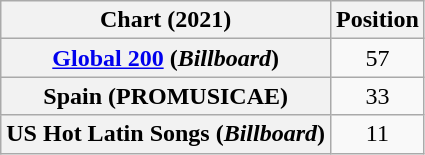<table class="wikitable plainrowheaders" style="text-align:center">
<tr>
<th scope="col">Chart (2021)</th>
<th scope="col">Position</th>
</tr>
<tr>
<th scope="row"><a href='#'>Global 200</a> (<em>Billboard</em>)</th>
<td>57</td>
</tr>
<tr>
<th scope="row">Spain (PROMUSICAE)</th>
<td>33</td>
</tr>
<tr>
<th scope="row">US Hot Latin Songs (<em>Billboard</em>)</th>
<td>11</td>
</tr>
</table>
